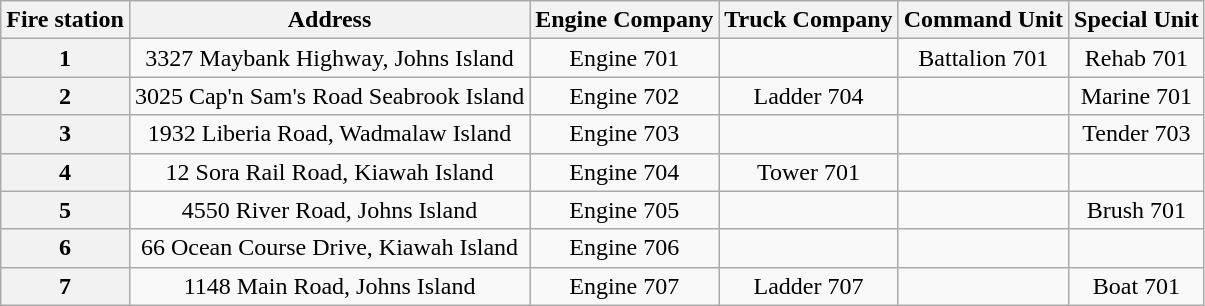<table class=wikitable style="text-align:center;">
<tr>
<th>Fire station</th>
<th>Address</th>
<th>Engine Company</th>
<th>Truck Company</th>
<th>Command Unit</th>
<th>Special Unit</th>
</tr>
<tr>
<th>1</th>
<td>3327 Maybank Highway, Johns Island</td>
<td>Engine 701</td>
<td></td>
<td>Battalion 701</td>
<td>Rehab 701</td>
</tr>
<tr>
<th>2</th>
<td>3025 Cap'n Sam's Road Seabrook Island</td>
<td>Engine 702</td>
<td>Ladder 704</td>
<td></td>
<td>Marine 701</td>
</tr>
<tr>
<th>3</th>
<td>1932 Liberia Road, Wadmalaw Island</td>
<td>Engine 703</td>
<td></td>
<td></td>
<td>Tender 703</td>
</tr>
<tr>
<th>4</th>
<td>12 Sora Rail Road, Kiawah Island</td>
<td>Engine 704</td>
<td>Tower 701</td>
<td></td>
<td></td>
</tr>
<tr>
<th>5</th>
<td>4550 River Road, Johns Island</td>
<td>Engine 705</td>
<td></td>
<td></td>
<td>Brush 701</td>
</tr>
<tr>
<th>6</th>
<td>66 Ocean Course Drive, Kiawah Island</td>
<td>Engine 706</td>
<td></td>
<td></td>
<td></td>
</tr>
<tr>
<th>7</th>
<td>1148 Main Road, Johns Island</td>
<td>Engine 707</td>
<td>Ladder 707</td>
<td></td>
<td>Boat 701</td>
</tr>
</table>
